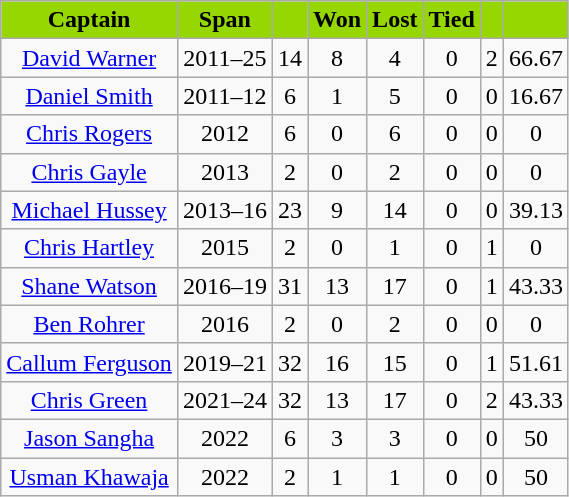<table class="wikitable" style="font-size:100%">
<tr>
<th style="background:#96D701;">Captain</th>
<th style="background:#96D701;">Span</th>
<th style="background:#96D701;"></th>
<th style="background:#96D701;">Won</th>
<th style="background:#96D701;">Lost</th>
<th style="background:#96D701;">Tied</th>
<th style="background:#96D701;"></th>
<th style="background:#96D701;"></th>
</tr>
<tr align="center">
<td><a href='#'>David Warner</a></td>
<td>2011–25</td>
<td>14</td>
<td>8</td>
<td>4</td>
<td>0</td>
<td>2</td>
<td>66.67</td>
</tr>
<tr align="center">
<td><a href='#'>Daniel Smith</a></td>
<td>2011–12</td>
<td>6</td>
<td>1</td>
<td>5</td>
<td>0</td>
<td>0</td>
<td>16.67</td>
</tr>
<tr align="center">
<td><a href='#'>Chris Rogers</a></td>
<td>2012</td>
<td>6</td>
<td>0</td>
<td>6</td>
<td>0</td>
<td>0</td>
<td>0</td>
</tr>
<tr align="center">
<td><a href='#'>Chris Gayle</a></td>
<td>2013</td>
<td>2</td>
<td>0</td>
<td>2</td>
<td>0</td>
<td>0</td>
<td>0</td>
</tr>
<tr align="center">
<td><a href='#'>Michael Hussey</a></td>
<td>2013–16</td>
<td>23</td>
<td>9</td>
<td>14</td>
<td>0</td>
<td>0</td>
<td>39.13</td>
</tr>
<tr align="center">
<td><a href='#'>Chris Hartley</a></td>
<td>2015</td>
<td>2</td>
<td>0</td>
<td>1</td>
<td>0</td>
<td>1</td>
<td>0</td>
</tr>
<tr align="center">
<td><a href='#'>Shane Watson</a></td>
<td>2016–19</td>
<td>31</td>
<td>13</td>
<td>17</td>
<td>0</td>
<td>1</td>
<td>43.33</td>
</tr>
<tr align="center">
<td><a href='#'>Ben Rohrer</a></td>
<td>2016</td>
<td>2</td>
<td>0</td>
<td>2</td>
<td>0</td>
<td>0</td>
<td>0</td>
</tr>
<tr align="center">
<td><a href='#'>Callum Ferguson</a></td>
<td>2019–21</td>
<td>32</td>
<td>16</td>
<td>15</td>
<td>0</td>
<td>1</td>
<td>51.61</td>
</tr>
<tr align="center">
<td><a href='#'>Chris Green</a></td>
<td>2021–24</td>
<td>32</td>
<td>13</td>
<td>17</td>
<td>0</td>
<td>2</td>
<td>43.33</td>
</tr>
<tr align="center">
<td><a href='#'>Jason Sangha</a></td>
<td>2022</td>
<td>6</td>
<td>3</td>
<td>3</td>
<td>0</td>
<td>0</td>
<td>50</td>
</tr>
<tr align="center">
<td><a href='#'>Usman Khawaja</a></td>
<td>2022</td>
<td>2</td>
<td>1</td>
<td>1</td>
<td>0</td>
<td>0</td>
<td>50</td>
</tr>
</table>
